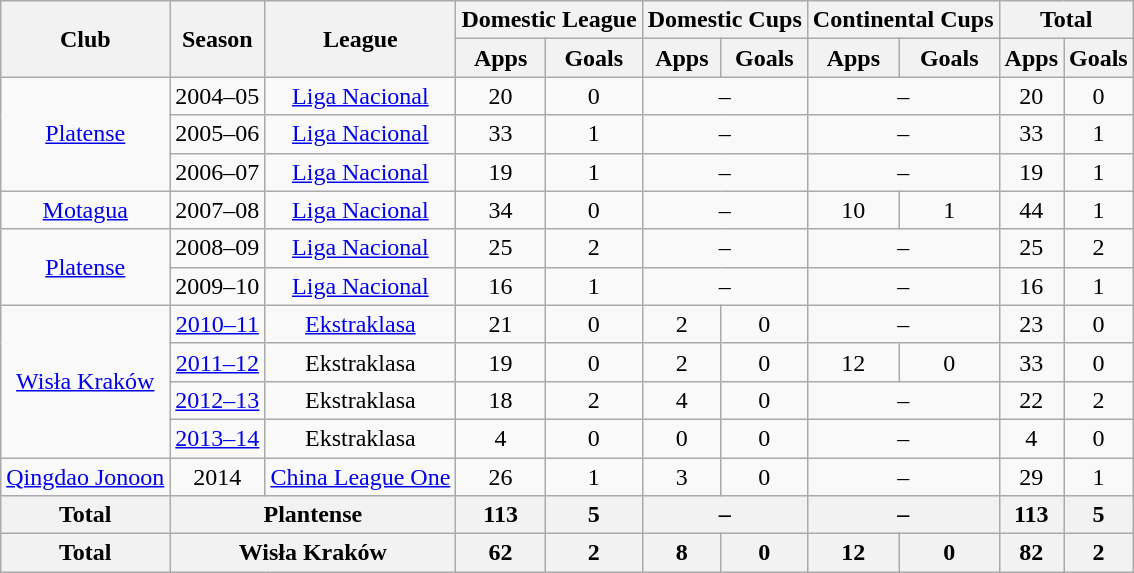<table class="wikitable" style="text-align: center;">
<tr>
<th rowspan="2">Club</th>
<th rowspan="2">Season</th>
<th rowspan="2">League</th>
<th colspan="2">Domestic League</th>
<th colspan="2">Domestic Cups</th>
<th colspan="2">Continental Cups</th>
<th colspan="2">Total</th>
</tr>
<tr>
<th>Apps</th>
<th>Goals</th>
<th>Apps</th>
<th>Goals</th>
<th>Apps</th>
<th>Goals</th>
<th>Apps</th>
<th>Goals</th>
</tr>
<tr>
<td rowspan="3" valign="center"><a href='#'>Platense</a></td>
<td>2004–05</td>
<td><a href='#'>Liga Nacional</a></td>
<td>20</td>
<td>0</td>
<td colspan="2">–</td>
<td colspan="2">–</td>
<td>20</td>
<td>0</td>
</tr>
<tr>
<td>2005–06</td>
<td><a href='#'>Liga Nacional</a></td>
<td>33</td>
<td>1</td>
<td colspan="2">–</td>
<td colspan="2">–</td>
<td>33</td>
<td>1</td>
</tr>
<tr>
<td>2006–07</td>
<td><a href='#'>Liga Nacional</a></td>
<td>19</td>
<td>1</td>
<td colspan="2">–</td>
<td colspan="2">–</td>
<td>19</td>
<td>1</td>
</tr>
<tr>
<td rowspan="1" valign="center"><a href='#'>Motagua</a></td>
<td>2007–08</td>
<td><a href='#'>Liga Nacional</a></td>
<td>34</td>
<td>0</td>
<td colspan="2">–</td>
<td>10</td>
<td>1</td>
<td>44</td>
<td>1</td>
</tr>
<tr>
<td rowspan="2" valign="center"><a href='#'>Platense</a></td>
<td>2008–09</td>
<td><a href='#'>Liga Nacional</a></td>
<td>25</td>
<td>2</td>
<td colspan="2">–</td>
<td colspan="2">–</td>
<td>25</td>
<td>2</td>
</tr>
<tr>
<td>2009–10</td>
<td><a href='#'>Liga Nacional</a></td>
<td>16</td>
<td>1</td>
<td colspan="2">–</td>
<td colspan="2">–</td>
<td>16</td>
<td>1</td>
</tr>
<tr>
<td rowspan="4" valign="center"><a href='#'>Wisła Kraków</a></td>
<td><a href='#'>2010–11</a></td>
<td><a href='#'>Ekstraklasa</a></td>
<td>21</td>
<td>0</td>
<td>2</td>
<td>0</td>
<td colspan="2">–</td>
<td>23</td>
<td>0</td>
</tr>
<tr>
<td><a href='#'>2011–12</a></td>
<td>Ekstraklasa</td>
<td>19</td>
<td>0</td>
<td>2</td>
<td>0</td>
<td>12</td>
<td>0</td>
<td>33</td>
<td>0</td>
</tr>
<tr>
<td><a href='#'>2012–13</a></td>
<td>Ekstraklasa</td>
<td>18</td>
<td>2</td>
<td>4</td>
<td>0</td>
<td colspan="2">–</td>
<td>22</td>
<td>2</td>
</tr>
<tr>
<td><a href='#'>2013–14</a></td>
<td>Ekstraklasa</td>
<td>4</td>
<td>0</td>
<td>0</td>
<td>0</td>
<td colspan="2">–</td>
<td>4</td>
<td>0</td>
</tr>
<tr>
<td><a href='#'>Qingdao Jonoon</a></td>
<td>2014</td>
<td><a href='#'>China League One</a></td>
<td>26</td>
<td>1</td>
<td>3</td>
<td>0</td>
<td colspan="2">–</td>
<td>29</td>
<td>1</td>
</tr>
<tr>
<th colspan="1">Total</th>
<th colspan="2">Plantense</th>
<th>113</th>
<th>5</th>
<th colspan="2">–</th>
<th colspan="2">–</th>
<th>113</th>
<th>5</th>
</tr>
<tr>
<th colspan="1">Total</th>
<th colspan="2">Wisła Kraków</th>
<th>62</th>
<th>2</th>
<th>8</th>
<th>0</th>
<th>12</th>
<th>0</th>
<th>82</th>
<th>2</th>
</tr>
</table>
